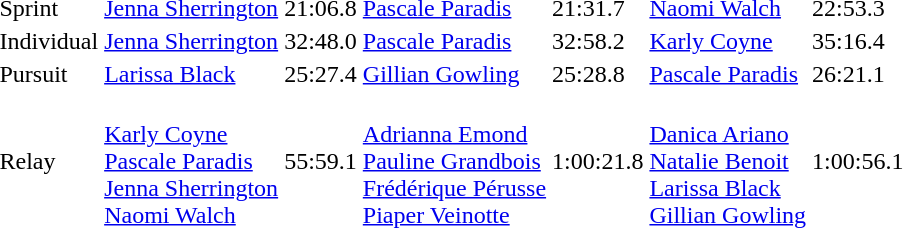<table>
<tr>
<td>Sprint</td>
<td><a href='#'>Jenna Sherrington</a><br></td>
<td>21:06.8</td>
<td><a href='#'>Pascale Paradis</a><br></td>
<td>21:31.7</td>
<td><a href='#'>Naomi Walch</a><br></td>
<td>22:53.3</td>
</tr>
<tr>
<td>Individual</td>
<td><a href='#'>Jenna Sherrington</a><br></td>
<td>32:48.0</td>
<td><a href='#'>Pascale Paradis</a><br></td>
<td>32:58.2</td>
<td><a href='#'>Karly Coyne</a><br></td>
<td>35:16.4</td>
</tr>
<tr>
<td>Pursuit</td>
<td><a href='#'>Larissa Black</a><br></td>
<td>25:27.4</td>
<td><a href='#'>Gillian Gowling</a><br></td>
<td>25:28.8</td>
<td><a href='#'>Pascale Paradis</a><br></td>
<td>26:21.1</td>
</tr>
<tr>
<td>Relay</td>
<td><br><a href='#'>Karly Coyne</a><br><a href='#'>Pascale Paradis</a><br><a href='#'>Jenna Sherrington</a><br><a href='#'>Naomi Walch</a></td>
<td>55:59.1</td>
<td><br><a href='#'>Adrianna Emond</a><br><a href='#'>Pauline Grandbois</a><br><a href='#'>Frédérique Pérusse</a><br><a href='#'>Piaper Veinotte</a></td>
<td>1:00:21.8</td>
<td><br><a href='#'>Danica Ariano</a><br><a href='#'>Natalie Benoit</a><br><a href='#'>Larissa Black</a><br><a href='#'>Gillian Gowling</a></td>
<td>1:00:56.1</td>
</tr>
</table>
